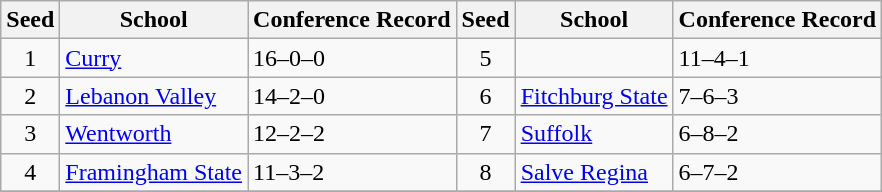<table class="wikitable">
<tr>
<th>Seed</th>
<th>School</th>
<th>Conference Record</th>
<th>Seed</th>
<th>School</th>
<th>Conference Record</th>
</tr>
<tr>
<td align=center>1</td>
<td><a href='#'>Curry</a></td>
<td>16–0–0</td>
<td align=center>5</td>
<td><a href='#'></a></td>
<td>11–4–1</td>
</tr>
<tr>
<td align=center>2</td>
<td><a href='#'>Lebanon Valley</a></td>
<td>14–2–0</td>
<td align=center>6</td>
<td><a href='#'>Fitchburg State</a></td>
<td>7–6–3</td>
</tr>
<tr>
<td align=center>3</td>
<td><a href='#'>Wentworth</a></td>
<td>12–2–2</td>
<td align=center>7</td>
<td><a href='#'>Suffolk</a></td>
<td>6–8–2</td>
</tr>
<tr>
<td align=center>4</td>
<td><a href='#'>Framingham State</a></td>
<td>11–3–2</td>
<td align=center>8</td>
<td><a href='#'>Salve Regina</a></td>
<td>6–7–2</td>
</tr>
<tr>
</tr>
</table>
